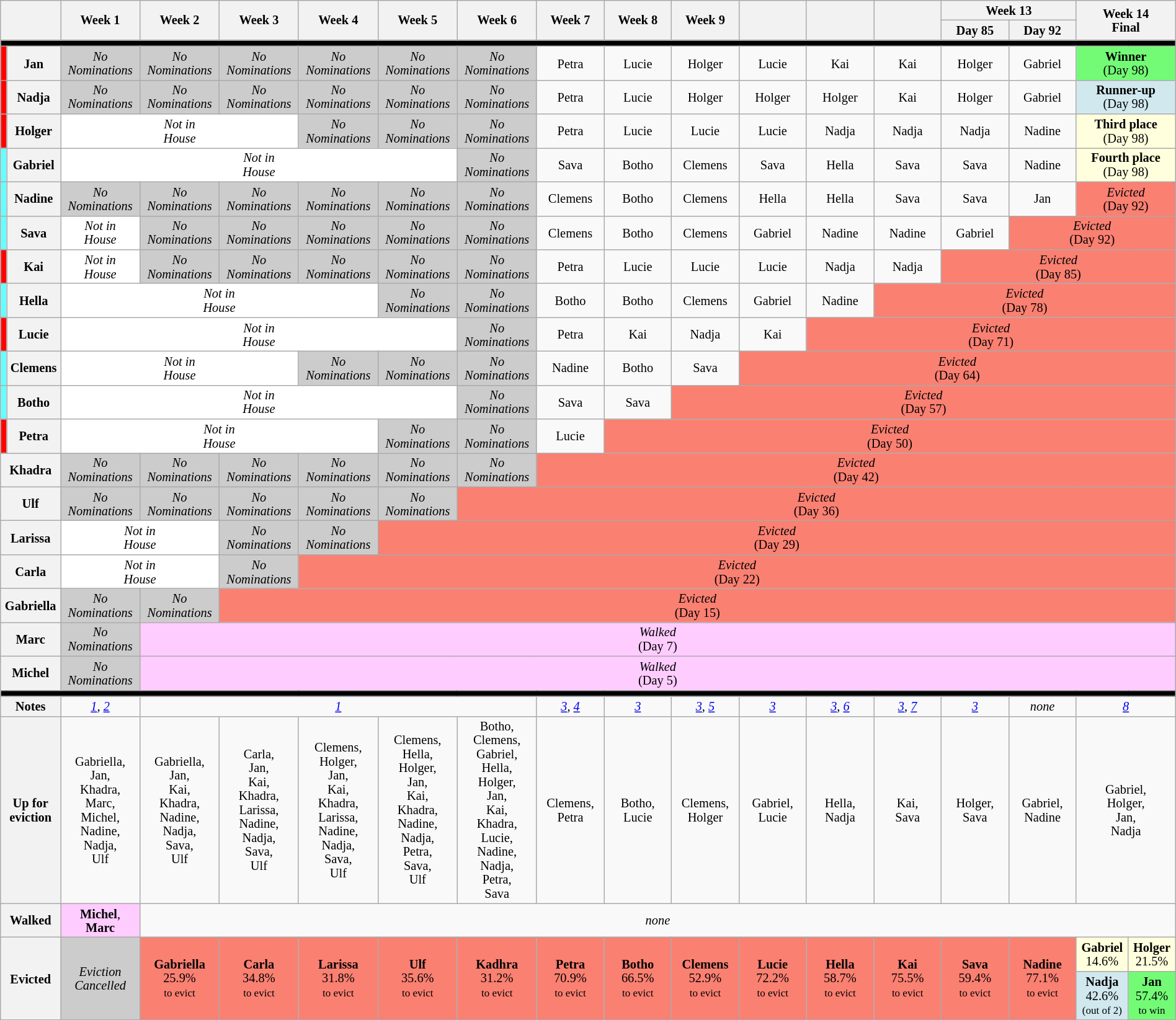<table class="wikitable" style="text-align:center; width:100%; font-size:85%; line-height:15px;">
<tr>
<th style="width:1%" rowspan="2" colspan="2"></th>
<th style="width:5%" rowspan="2">Week 1</th>
<th style="width:5%" rowspan="2">Week 2</th>
<th style="width:5%" rowspan="2">Week 3</th>
<th style="width:5%" rowspan="2">Week 4</th>
<th style="width:5%" rowspan="2">Week 5</th>
<th style="width:5%" rowspan="2">Week 6</th>
<th style="width:5%" rowspan="2">Week 7</th>
<th style="width:5%" rowspan="2">Week 8</th>
<th style="width:5%" rowspan="2">Week 9</th>
<th style="width:5%" rowspan="2"></th>
<th style="width:5%" rowspan="2"></th>
<th style="width:5%" rowspan="2"></th>
<th style="width:5%" colspan="2">Week 13</th>
<th style="width:5%" rowspan="2" colspan="2">Week 14<br>Final</th>
</tr>
<tr>
<th style="width:5%">Day 85</th>
<th style="width:5%">Day 92</th>
</tr>
<tr>
<th style="background:#000" colspan="18"></th>
</tr>
<tr>
<td style="background:#F00"></td>
<th>Jan</th>
<td style="background:#CCC"><em>No<br>Nominations</em></td>
<td style="background:#CCC"><em>No<br>Nominations</em></td>
<td style="background:#CCC"><em>No<br>Nominations</em></td>
<td style="background:#CCC"><em>No<br>Nominations</em></td>
<td style="background:#CCC"><em>No<br>Nominations</em></td>
<td style="background:#CCC"><em>No<br>Nominations</em></td>
<td>Petra</td>
<td>Lucie</td>
<td>Holger</td>
<td>Lucie</td>
<td>Kai</td>
<td>Kai</td>
<td>Holger</td>
<td>Gabriel</td>
<td style="background:#73FB76" colspan="2"><strong>Winner</strong><br>(Day 98)</td>
</tr>
<tr>
<td style="background:#F00"></td>
<th>Nadja</th>
<td style="background:#CCC"><em>No<br>Nominations</em></td>
<td style="background:#CCC"><em>No<br>Nominations</em></td>
<td style="background:#CCC"><em>No<br>Nominations</em></td>
<td style="background:#CCC"><em>No<br>Nominations</em></td>
<td style="background:#CCC"><em>No<br>Nominations</em></td>
<td style="background:#CCC"><em>No<br>Nominations</em></td>
<td>Petra</td>
<td>Lucie</td>
<td>Holger</td>
<td>Holger</td>
<td>Holger</td>
<td>Kai</td>
<td>Holger</td>
<td>Gabriel</td>
<td style="background:#D1E8EF" colspan="2"><strong>Runner-up</strong><br>(Day 98)</td>
</tr>
<tr>
<td style="background:#F00"></td>
<th>Holger</th>
<td style="background:#fff" colspan="3"><em>Not in<br>House</em></td>
<td style="background:#CCC"><em>No<br>Nominations</em></td>
<td style="background:#CCC"><em>No<br>Nominations</em></td>
<td style="background:#CCC"><em>No<br>Nominations</em></td>
<td>Petra</td>
<td>Lucie</td>
<td>Lucie</td>
<td>Lucie</td>
<td>Nadja</td>
<td>Nadja</td>
<td>Nadja</td>
<td>Nadine</td>
<td style="background:#ffffdd;" colspan="2"><strong>Third place</strong><br>(Day 98)</td>
</tr>
<tr>
<td style="background:#6FF"></td>
<th>Gabriel</th>
<td style="background:#fff" colspan="5"><em>Not in<br>House</em></td>
<td style="background:#CCC"><em>No<br>Nominations</em></td>
<td>Sava</td>
<td>Botho</td>
<td>Clemens</td>
<td>Sava</td>
<td>Hella</td>
<td>Sava</td>
<td>Sava</td>
<td>Nadine</td>
<td style="background:#ffffdd;" colspan="2"><strong>Fourth place</strong><br>(Day 98)</td>
</tr>
<tr>
<td style="background:#6FF"></td>
<th>Nadine</th>
<td style="background:#CCC"><em>No<br>Nominations</em></td>
<td style="background:#CCC"><em>No<br>Nominations</em></td>
<td style="background:#CCC"><em>No<br>Nominations</em></td>
<td style="background:#CCC"><em>No<br>Nominations</em></td>
<td style="background:#CCC"><em>No<br>Nominations</em></td>
<td style="background:#CCC"><em>No<br>Nominations</em></td>
<td>Clemens</td>
<td>Botho</td>
<td>Clemens</td>
<td>Hella</td>
<td>Hella</td>
<td>Sava</td>
<td>Sava</td>
<td>Jan</td>
<td style="background:#fa8072" colspan="2"><em>Evicted</em><br>(Day 92)</td>
</tr>
<tr>
<td style="background:#6FF"></td>
<th>Sava</th>
<td style="background:#fff"><em>Not in<br>House</em></td>
<td style="background:#CCC"><em>No<br>Nominations</em></td>
<td style="background:#CCC"><em>No<br>Nominations</em></td>
<td style="background:#CCC"><em>No<br>Nominations</em></td>
<td style="background:#CCC"><em>No<br>Nominations</em></td>
<td style="background:#CCC"><em>No<br>Nominations</em></td>
<td>Clemens</td>
<td>Botho</td>
<td>Clemens</td>
<td>Gabriel</td>
<td>Nadine</td>
<td>Nadine</td>
<td>Gabriel</td>
<td style="background:#fa8072" colspan="3"><em>Evicted</em><br>(Day 92)</td>
</tr>
<tr>
<td style="background:#F00"></td>
<th>Kai</th>
<td style="background:#fff"><em>Not in<br>House</em></td>
<td style="background:#CCC"><em>No<br>Nominations</em></td>
<td style="background:#CCC"><em>No<br>Nominations</em></td>
<td style="background:#CCC"><em>No<br>Nominations</em></td>
<td style="background:#CCC"><em>No<br>Nominations</em></td>
<td style="background:#CCC"><em>No<br>Nominations</em></td>
<td>Petra</td>
<td>Lucie</td>
<td>Lucie</td>
<td>Lucie</td>
<td>Nadja</td>
<td>Nadja</td>
<td style="background:#fa8072" colspan="4"><em>Evicted</em><br>(Day 85)</td>
</tr>
<tr>
<td style="background:#6FF"></td>
<th>Hella</th>
<td style="background:#fff" colspan="4"><em>Not in<br>House</em></td>
<td style="background:#CCC"><em>No<br>Nominations</em></td>
<td style="background:#CCC"><em>No<br>Nominations</em></td>
<td>Botho</td>
<td>Botho</td>
<td>Clemens</td>
<td>Gabriel</td>
<td>Nadine</td>
<td style="background:#fa8072" colspan="5"><em>Evicted</em><br>(Day 78)</td>
</tr>
<tr>
<td style="background:#F00"></td>
<th>Lucie</th>
<td style="background:#fff" colspan="5"><em>Not in<br>House</em></td>
<td style="background:#CCC"><em>No<br>Nominations</em></td>
<td>Petra</td>
<td>Kai</td>
<td>Nadja</td>
<td>Kai</td>
<td style="background:#fa8072" colspan="6"><em>Evicted</em><br>(Day 71)</td>
</tr>
<tr>
<td style="background:#6FF"></td>
<th>Clemens</th>
<td style="background:#fff" colspan="3"><em>Not in<br>House</em></td>
<td style="background:#CCC"><em>No<br>Nominations</em></td>
<td style="background:#CCC"><em>No<br>Nominations</em></td>
<td style="background:#CCC"><em>No<br>Nominations</em></td>
<td>Nadine</td>
<td>Botho</td>
<td>Sava</td>
<td style="background:#fa8072" colspan="7"><em>Evicted</em><br>(Day 64)</td>
</tr>
<tr>
<td style="background:#6FF"></td>
<th>Botho</th>
<td style="background:#fff" colspan="5"><em>Not in<br>House</em></td>
<td style="background:#CCC"><em>No<br>Nominations</em></td>
<td>Sava</td>
<td>Sava</td>
<td style="background:#fa8072" colspan="8"><em>Evicted</em><br>(Day 57)</td>
</tr>
<tr>
<td style="background:#F00"></td>
<th>Petra</th>
<td style="background:#fff" colspan="4"><em>Not in<br>House</em></td>
<td style="background:#CCC"><em>No<br>Nominations</em></td>
<td style="background:#CCC"><em>No<br>Nominations</em></td>
<td>Lucie</td>
<td style="background:#fa8072" colspan="9"><em>Evicted</em><br>(Day 50)</td>
</tr>
<tr>
<th colspan="2">Khadra</th>
<td style="background:#CCC"><em>No<br>Nominations</em></td>
<td style="background:#CCC"><em>No<br>Nominations</em></td>
<td style="background:#CCC"><em>No<br>Nominations</em></td>
<td style="background:#CCC"><em>No<br>Nominations</em></td>
<td style="background:#CCC"><em>No<br>Nominations</em></td>
<td style="background:#CCC"><em>No<br>Nominations</em></td>
<td style="background:#fa8072" colspan="10"><em>Evicted</em><br>(Day 42)</td>
</tr>
<tr>
<th colspan="2">Ulf</th>
<td style="background:#CCC"><em>No<br>Nominations</em></td>
<td style="background:#CCC"><em>No<br>Nominations</em></td>
<td style="background:#CCC"><em>No<br>Nominations</em></td>
<td style="background:#CCC"><em>No<br>Nominations</em></td>
<td style="background:#CCC"><em>No<br>Nominations</em></td>
<td style="background:#fa8072" colspan="11"><em>Evicted</em><br>(Day 36)</td>
</tr>
<tr>
<th colspan="2">Larissa</th>
<td style="background:#fff" colspan="2"><em>Not in<br>House</em></td>
<td style="background:#CCC"><em>No<br>Nominations</em></td>
<td style="background:#CCC"><em>No<br>Nominations</em></td>
<td style="background:#fa8072" colspan="12"><em>Evicted</em><br>(Day 29)</td>
</tr>
<tr>
<th colspan="2">Carla</th>
<td style="background:#fff" colspan="2"><em>Not in<br>House</em></td>
<td style="background:#CCC"><em>No<br>Nominations</em></td>
<td style="background:#fa8072" colspan="13"><em>Evicted</em><br>(Day 22)</td>
</tr>
<tr>
<th colspan="2">Gabriella</th>
<td style="background:#CCC"><em>No<br>Nominations</em></td>
<td style="background:#CCC"><em>No<br>Nominations</em></td>
<td style="background:#fa8072" colspan="14"><em>Evicted</em><br>(Day 15)</td>
</tr>
<tr>
<th colspan="2">Marc</th>
<td style="background:#CCC"><em>No<br>Nominations</em></td>
<td style="background:#FCF" colspan="15"><em>Walked</em><br>(Day 7)</td>
</tr>
<tr>
<th colspan="2">Michel</th>
<td style="background:#CCC"><em>No<br>Nominations</em></td>
<td style="background:#FCF" colspan="15"><em>Walked</em><br>(Day 5)</td>
</tr>
<tr>
<th style="background:#000" colspan="18"></th>
</tr>
<tr>
<th colspan="2">Notes</th>
<td><em><a href='#'>1</a></em>, <em><a href='#'>2</a></em></td>
<td colspan="5"><em><a href='#'>1</a></em></td>
<td><em><a href='#'>3</a></em>, <em><a href='#'>4</a></em></td>
<td><em><a href='#'>3</a></em></td>
<td><em><a href='#'>3</a></em>, <em><a href='#'>5</a></em></td>
<td><em><a href='#'>3</a></em></td>
<td><em><a href='#'>3</a></em>, <em><a href='#'>6</a></em></td>
<td><em><a href='#'>3</a></em>, <em><a href='#'>7</a></em></td>
<td><em><a href='#'>3</a></em></td>
<td><em>none</em></td>
<td colspan="2"><em><a href='#'>8</a></em></td>
</tr>
<tr>
<th colspan="2">Up for<br>eviction</th>
<td>Gabriella,<br>Jan,<br>Khadra,<br>Marc,<br>Michel,<br>Nadine,<br>Nadja,<br>Ulf</td>
<td>Gabriella,<br>Jan,<br>Kai,<br>Khadra,<br>Nadine,<br>Nadja,<br>Sava,<br>Ulf</td>
<td>Carla,<br>Jan,<br>Kai,<br>Khadra,<br>Larissa,<br>Nadine,<br>Nadja,<br>Sava,<br>Ulf</td>
<td>Clemens,<br>Holger,<br>Jan,<br>Kai,<br>Khadra,<br>Larissa,<br>Nadine,<br>Nadja,<br>Sava,<br>Ulf</td>
<td>Clemens,<br>Hella,<br>Holger,<br>Jan,<br>Kai,<br>Khadra,<br>Nadine,<br>Nadja,<br>Petra,<br>Sava,<br>Ulf</td>
<td>Botho,<br>Clemens,<br>Gabriel,<br>Hella,<br>Holger,<br>Jan,<br>Kai,<br>Khadra,<br>Lucie,<br>Nadine,<br>Nadja,<br>Petra,<br>Sava</td>
<td>Clemens,<br>Petra</td>
<td>Botho,<br>Lucie</td>
<td>Clemens,<br>Holger</td>
<td>Gabriel,<br>Lucie</td>
<td>Hella,<br>Nadja</td>
<td>Kai,<br>Sava</td>
<td>Holger,<br>Sava</td>
<td>Gabriel,<br>Nadine</td>
<td colspan="2">Gabriel,<br>Holger,<br>Jan,<br>Nadja</td>
</tr>
<tr>
<th colspan="2">Walked</th>
<td style="background:#FCF"><strong>Michel</strong>,<br><strong>Marc</strong></td>
<td colspan="15"><em>none</em></td>
</tr>
<tr>
<th rowspan="2" colspan="2">Evicted</th>
<td rowspan=2 style="background:#CCC"><em>Eviction<br>Cancelled</em></td>
<td style="background:#fa8072" rowspan="2"><strong>Gabriella</strong><br>25.9% <br><small>to evict</small></td>
<td style="background:#fa8072" rowspan="2"><strong>Carla</strong><br>34.8%  <br><small>to evict</small></td>
<td style="background:#fa8072" rowspan="2"><strong>Larissa</strong><br>31.8%  <br><small>to evict</small></td>
<td style="background:#fa8072" rowspan="2"><strong>Ulf</strong><br>35.6%  <br><small>to evict</small></td>
<td style="background:#fa8072" rowspan="2"><strong>Kadhra</strong><br>31.2%  <br><small>to evict</small></td>
<td style="background:#fa8072" rowspan="2"><strong>Petra</strong><br>70.9%  <br><small>to evict</small></td>
<td style="background:#fa8072" rowspan="2"><strong>Botho</strong><br>66.5%  <br><small>to evict</small></td>
<td style="background:#fa8072" rowspan="2"><strong>Clemens</strong><br>52.9%  <br><small>to evict</small></td>
<td style="background:#fa8072" rowspan="2"><strong>Lucie</strong><br>72.2%  <br><small>to evict</small></td>
<td style="background:#fa8072" rowspan="2"><strong>Hella</strong><br>58.7%  <br><small>to evict</small></td>
<td style="background:#fa8072" rowspan="2"><strong>Kai</strong><br>75.5%  <br><small>to evict</small></td>
<td style="background:#fa8072" rowspan="2"><strong>Sava</strong><br>59.4%  <br><small>to evict</small></td>
<td style="background:#fa8072" rowspan="2"><strong>Nadine</strong><br>77.1%  <br><small>to evict</small></td>
<td style="background:#ffffdd;"><strong>Gabriel</strong><br> 14.6%<br><small></small></td>
<td style="background:#ffffdd;"><strong>Holger</strong><br> 21.5%<br><small></small></td>
</tr>
<tr>
<td style="background:#D1E8EF"><strong>Nadja</strong><br> 42.6%<br><small>(out of 2)</small></td>
<td style="background:#73FB76"><strong>Jan</strong><br> 57.4%<br><small>to win</small></td>
</tr>
</table>
